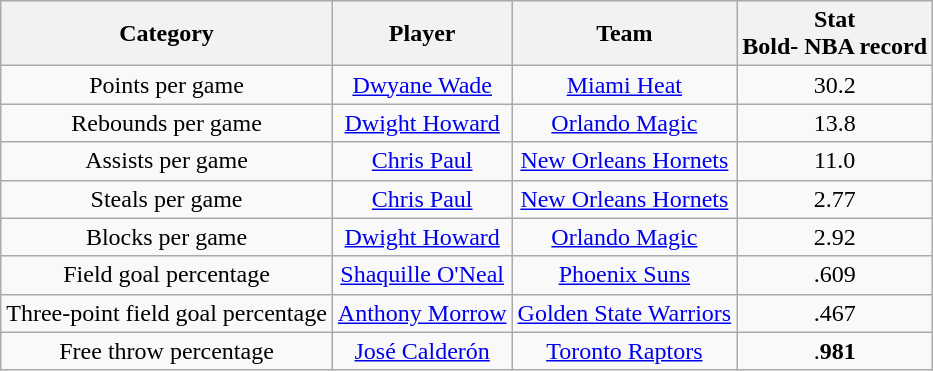<table class="wikitable" style="text-align:center">
<tr>
<th>Category</th>
<th>Player</th>
<th>Team</th>
<th>Stat<br><strong>Bold</strong>- NBA record</th>
</tr>
<tr>
<td>Points per game</td>
<td><a href='#'>Dwyane Wade</a></td>
<td><a href='#'>Miami Heat</a></td>
<td>30.2</td>
</tr>
<tr>
<td>Rebounds per game</td>
<td><a href='#'>Dwight Howard</a></td>
<td><a href='#'>Orlando Magic</a></td>
<td>13.8</td>
</tr>
<tr>
<td>Assists per game</td>
<td><a href='#'>Chris Paul</a></td>
<td><a href='#'>New Orleans Hornets</a></td>
<td>11.0</td>
</tr>
<tr>
<td>Steals per game</td>
<td><a href='#'>Chris Paul</a></td>
<td><a href='#'>New Orleans Hornets</a></td>
<td>2.77</td>
</tr>
<tr>
<td>Blocks per game</td>
<td><a href='#'>Dwight Howard</a></td>
<td><a href='#'>Orlando Magic</a></td>
<td>2.92</td>
</tr>
<tr>
<td>Field goal percentage</td>
<td><a href='#'>Shaquille O'Neal</a></td>
<td><a href='#'>Phoenix Suns</a></td>
<td>.609</td>
</tr>
<tr>
<td>Three-point field goal percentage</td>
<td><a href='#'>Anthony Morrow</a></td>
<td><a href='#'>Golden State Warriors</a></td>
<td>.467</td>
</tr>
<tr>
<td>Free throw percentage</td>
<td><a href='#'>José Calderón</a></td>
<td><a href='#'>Toronto Raptors</a></td>
<td>.<strong>981</strong></td>
</tr>
</table>
